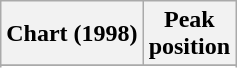<table class="wikitable sortable">
<tr>
<th align="left">Chart (1998)</th>
<th align="center">Peak<br>position</th>
</tr>
<tr>
</tr>
<tr>
</tr>
</table>
